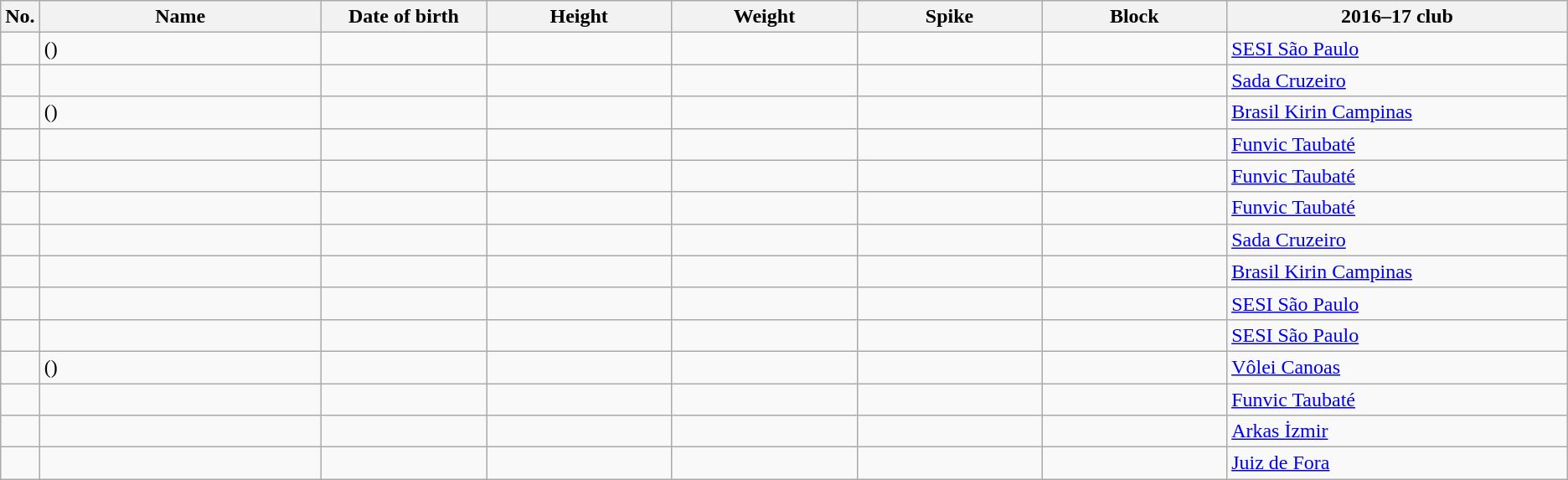<table class="wikitable sortable" style="font-size:100%; text-align:center;">
<tr>
<th>No.</th>
<th style="width:14em">Name</th>
<th style="width:8em">Date of birth</th>
<th style="width:9em">Height</th>
<th style="width:9em">Weight</th>
<th style="width:9em">Spike</th>
<th style="width:9em">Block</th>
<th style="width:17em">2016–17 club</th>
</tr>
<tr>
<td></td>
<td style="text-align:left;"> ()</td>
<td style="text-align:right;"></td>
<td></td>
<td></td>
<td></td>
<td></td>
<td style="text-align:left;"> <a href='#'>SESI São Paulo</a></td>
</tr>
<tr>
<td></td>
<td style="text-align:left;"></td>
<td style="text-align:right;"></td>
<td></td>
<td></td>
<td></td>
<td></td>
<td style="text-align:left;"> <a href='#'>Sada Cruzeiro</a></td>
</tr>
<tr>
<td></td>
<td style="text-align:left;"> ()</td>
<td style="text-align:right;"></td>
<td></td>
<td></td>
<td></td>
<td></td>
<td style="text-align:left;"> <a href='#'>Brasil Kirin Campinas</a></td>
</tr>
<tr>
<td></td>
<td style="text-align:left;"></td>
<td style="text-align:right;"></td>
<td></td>
<td></td>
<td></td>
<td></td>
<td style="text-align:left;"> <a href='#'>Funvic Taubaté</a></td>
</tr>
<tr>
<td></td>
<td style="text-align:left;"></td>
<td style="text-align:right;"></td>
<td></td>
<td></td>
<td></td>
<td></td>
<td style="text-align:left;"> <a href='#'>Funvic Taubaté</a></td>
</tr>
<tr>
<td></td>
<td style="text-align:left;"></td>
<td style="text-align:right;"></td>
<td></td>
<td></td>
<td></td>
<td></td>
<td style="text-align:left;"> <a href='#'>Funvic Taubaté</a></td>
</tr>
<tr>
<td></td>
<td style="text-align:left;"></td>
<td style="text-align:right;"></td>
<td></td>
<td></td>
<td></td>
<td></td>
<td style="text-align:left;"> <a href='#'>Sada Cruzeiro</a></td>
</tr>
<tr>
<td></td>
<td style="text-align:left;"></td>
<td style="text-align:right;"></td>
<td></td>
<td></td>
<td></td>
<td></td>
<td style="text-align:left;"> <a href='#'>Brasil Kirin Campinas</a></td>
</tr>
<tr>
<td></td>
<td style="text-align:left;"></td>
<td style="text-align:right;"></td>
<td></td>
<td></td>
<td></td>
<td></td>
<td style="text-align:left;"> <a href='#'>SESI São Paulo</a></td>
</tr>
<tr>
<td></td>
<td style="text-align:left;"></td>
<td style="text-align:right;"></td>
<td></td>
<td></td>
<td></td>
<td></td>
<td style="text-align:left;"> <a href='#'>SESI São Paulo</a></td>
</tr>
<tr>
<td></td>
<td style="text-align:left;"> ()</td>
<td style="text-align:right;"></td>
<td></td>
<td></td>
<td></td>
<td></td>
<td style="text-align:left;"> <a href='#'>Vôlei Canoas</a></td>
</tr>
<tr>
<td></td>
<td style="text-align:left;"></td>
<td style="text-align:right;"></td>
<td></td>
<td></td>
<td></td>
<td></td>
<td style="text-align:left;"> <a href='#'>Funvic Taubaté</a></td>
</tr>
<tr>
<td></td>
<td style="text-align:left;"></td>
<td style="text-align:right;"></td>
<td></td>
<td></td>
<td></td>
<td></td>
<td style="text-align:left;"> <a href='#'>Arkas İzmir</a></td>
</tr>
<tr>
<td></td>
<td style="text-align:left;"></td>
<td style="text-align:right;"></td>
<td></td>
<td></td>
<td></td>
<td></td>
<td style="text-align:left;"> <a href='#'>Juiz de Fora</a></td>
</tr>
</table>
